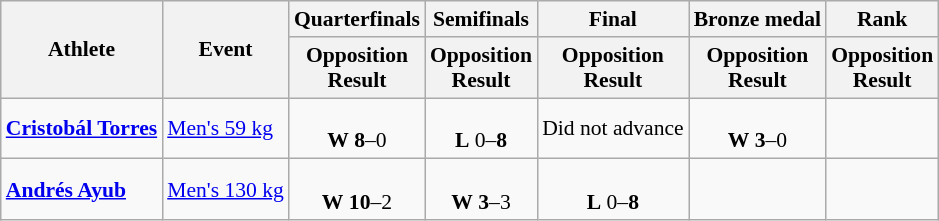<table class="wikitable" border="1" style="font-size:90%">
<tr>
<th rowspan=2>Athlete</th>
<th rowspan=2>Event</th>
<th>Quarterfinals</th>
<th>Semifinals</th>
<th>Final</th>
<th>Bronze medal</th>
<th>Rank</th>
</tr>
<tr>
<th>Opposition<br>Result</th>
<th>Opposition<br>Result</th>
<th>Opposition<br>Result</th>
<th>Opposition<br>Result</th>
<th>Opposition<br>Result</th>
</tr>
<tr align=center>
<td align=left><strong><a href='#'>Cristobál Torres</a></strong></td>
<td align=left><a href='#'>Men's 59 kg</a></td>
<td><br><strong>W</strong> <strong>8</strong>–0</td>
<td><br><strong>L</strong> 0–<strong>8</strong></td>
<td>Did not advance</td>
<td><br><strong>W</strong> <strong>3</strong>–0</td>
<td></td>
</tr>
<tr align=center>
<td align=left><strong><a href='#'>Andrés Ayub</a></strong></td>
<td align=left><a href='#'>Men's 130 kg</a></td>
<td><br><strong>W</strong> <strong>10</strong>–2</td>
<td><br><strong>W</strong> <strong>3</strong>–3</td>
<td><br><strong>L</strong> 0–<strong>8</strong></td>
<td></td>
<td></td>
</tr>
</table>
